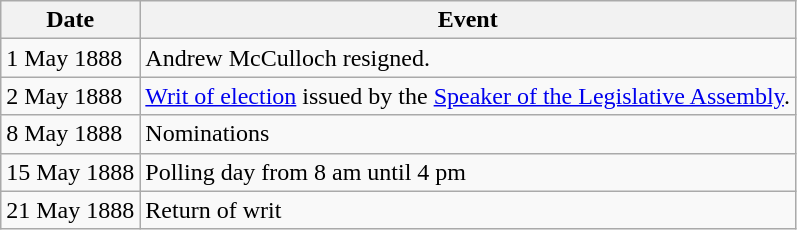<table class="wikitable">
<tr>
<th>Date</th>
<th>Event</th>
</tr>
<tr>
<td>1 May 1888</td>
<td>Andrew McCulloch resigned.</td>
</tr>
<tr>
<td>2 May 1888</td>
<td><a href='#'>Writ of election</a> issued by the <a href='#'>Speaker of the Legislative Assembly</a>.</td>
</tr>
<tr>
<td>8 May 1888</td>
<td>Nominations</td>
</tr>
<tr>
<td>15 May 1888</td>
<td>Polling day from 8 am until 4 pm</td>
</tr>
<tr>
<td>21  May 1888</td>
<td>Return of writ</td>
</tr>
</table>
